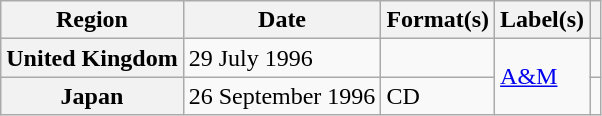<table class="wikitable plainrowheaders">
<tr>
<th scope="col">Region</th>
<th scope="col">Date</th>
<th scope="col">Format(s)</th>
<th scope="col">Label(s)</th>
<th scope="col"></th>
</tr>
<tr>
<th scope="row">United Kingdom</th>
<td>29 July 1996</td>
<td></td>
<td rowspan="2"><a href='#'>A&M</a></td>
<td></td>
</tr>
<tr>
<th scope="row">Japan</th>
<td>26 September 1996</td>
<td>CD</td>
<td></td>
</tr>
</table>
